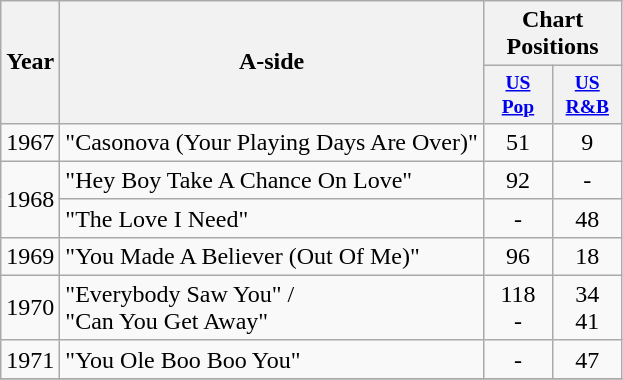<table class="wikitable" style="text-align:center;">
<tr>
<th rowspan="2">Year</th>
<th rowspan="2">A-side</th>
<th colspan="2">Chart Positions</th>
</tr>
<tr style="font-size:small;">
<th width="40"><a href='#'>US Pop</a></th>
<th width="40"><a href='#'>US<br>R&B</a></th>
</tr>
<tr>
<td rowspan="1">1967</td>
<td align="left">"Casonova (Your Playing Days Are Over)"</td>
<td>51</td>
<td>9</td>
</tr>
<tr>
<td rowspan="2">1968</td>
<td align="left">"Hey Boy Take A Chance On Love"</td>
<td>92</td>
<td>-</td>
</tr>
<tr>
<td align="left">"The Love I Need"</td>
<td>-</td>
<td>48</td>
</tr>
<tr>
<td rowspan="1">1969</td>
<td align="left">"You Made A Believer (Out Of Me)"</td>
<td>96</td>
<td>18</td>
</tr>
<tr>
<td rowspan="1">1970</td>
<td align="left">"Everybody Saw You" /<br>"Can You Get Away"</td>
<td>118<br>-</td>
<td>34<br>41</td>
</tr>
<tr>
<td rowspan="1">1971</td>
<td align="left">"You Ole Boo Boo You"</td>
<td>-</td>
<td>47</td>
</tr>
<tr>
</tr>
</table>
